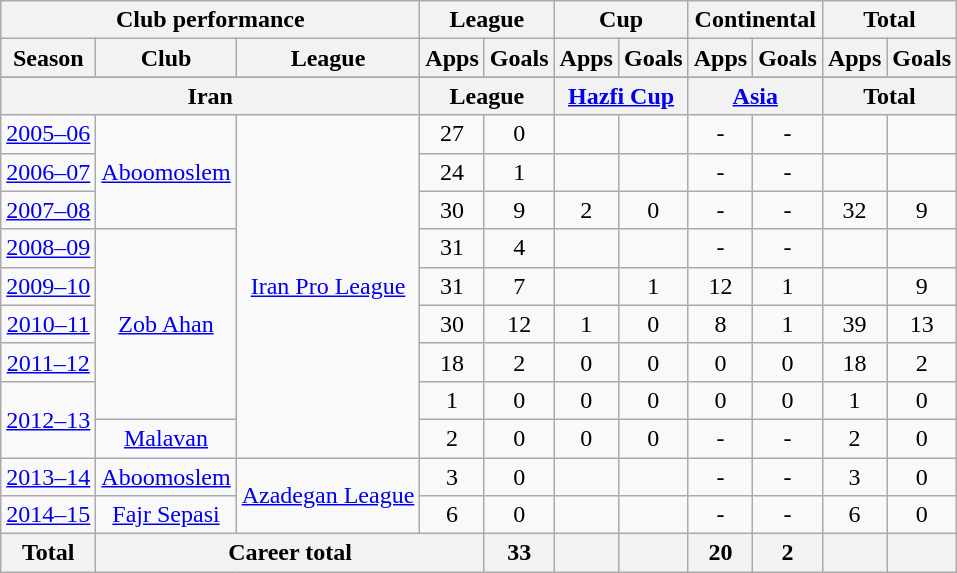<table class="wikitable" style="text-align:center">
<tr>
<th colspan=3>Club performance</th>
<th colspan=2>League</th>
<th colspan=2>Cup</th>
<th colspan=2>Continental</th>
<th colspan=2>Total</th>
</tr>
<tr>
<th>Season</th>
<th>Club</th>
<th>League</th>
<th>Apps</th>
<th>Goals</th>
<th>Apps</th>
<th>Goals</th>
<th>Apps</th>
<th>Goals</th>
<th>Apps</th>
<th>Goals</th>
</tr>
<tr>
</tr>
<tr>
<th colspan=3>Iran</th>
<th colspan=2>League</th>
<th colspan=2><a href='#'>Hazfi Cup</a></th>
<th colspan=2><a href='#'>Asia</a></th>
<th colspan=2>Total</th>
</tr>
<tr>
<td><a href='#'>2005–06</a></td>
<td rowspan="3"><a href='#'>Aboomoslem</a></td>
<td rowspan="9"><a href='#'>Iran Pro League</a></td>
<td>27</td>
<td>0</td>
<td></td>
<td></td>
<td>-</td>
<td>-</td>
<td></td>
<td></td>
</tr>
<tr>
<td><a href='#'>2006–07</a></td>
<td>24</td>
<td>1</td>
<td></td>
<td></td>
<td>-</td>
<td>-</td>
<td></td>
<td></td>
</tr>
<tr>
<td><a href='#'>2007–08</a></td>
<td>30</td>
<td>9</td>
<td>2</td>
<td>0</td>
<td>-</td>
<td>-</td>
<td>32</td>
<td>9</td>
</tr>
<tr>
<td><a href='#'>2008–09</a></td>
<td rowspan="5"><a href='#'>Zob Ahan</a></td>
<td>31</td>
<td>4</td>
<td></td>
<td></td>
<td>-</td>
<td>-</td>
<td></td>
<td></td>
</tr>
<tr>
<td><a href='#'>2009–10</a></td>
<td>31</td>
<td>7</td>
<td></td>
<td>1</td>
<td>12</td>
<td>1</td>
<td></td>
<td>9</td>
</tr>
<tr>
<td><a href='#'>2010–11</a></td>
<td>30</td>
<td>12</td>
<td>1</td>
<td>0</td>
<td>8</td>
<td>1</td>
<td>39</td>
<td>13</td>
</tr>
<tr>
<td><a href='#'>2011–12</a></td>
<td>18</td>
<td>2</td>
<td>0</td>
<td>0</td>
<td>0</td>
<td>0</td>
<td>18</td>
<td>2</td>
</tr>
<tr>
<td rowspan="2"><a href='#'>2012–13</a></td>
<td>1</td>
<td>0</td>
<td>0</td>
<td>0</td>
<td>0</td>
<td>0</td>
<td>1</td>
<td>0</td>
</tr>
<tr>
<td rowspan="1"><a href='#'>Malavan</a></td>
<td>2</td>
<td>0</td>
<td>0</td>
<td>0</td>
<td>-</td>
<td>-</td>
<td>2</td>
<td>0</td>
</tr>
<tr>
<td><a href='#'>2013–14</a></td>
<td rowspan="1"><a href='#'>Aboomoslem</a></td>
<td rowspan="2"><a href='#'>Azadegan League</a></td>
<td>3</td>
<td>0</td>
<td></td>
<td></td>
<td>-</td>
<td>-</td>
<td>3</td>
<td>0</td>
</tr>
<tr>
<td><a href='#'>2014–15</a></td>
<td rowspan="1"><a href='#'>Fajr Sepasi</a></td>
<td>6</td>
<td>0</td>
<td></td>
<td></td>
<td>-</td>
<td>-</td>
<td>6</td>
<td>0</td>
</tr>
<tr>
<th rowspan=4>Total</th>
<th colspan=3>Career total</th>
<th>33</th>
<th></th>
<th></th>
<th>20</th>
<th>2</th>
<th></th>
<th></th>
</tr>
</table>
